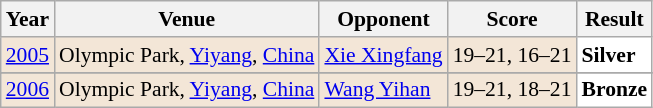<table class="sortable wikitable" style="font-size: 90%;">
<tr>
<th>Year</th>
<th>Venue</th>
<th>Opponent</th>
<th>Score</th>
<th>Result</th>
</tr>
<tr style="background:#F3E6D7">
<td align="center"><a href='#'>2005</a></td>
<td align="left">Olympic Park, <a href='#'>Yiyang</a>, <a href='#'>China</a></td>
<td align="left"> <a href='#'>Xie Xingfang</a></td>
<td align="left">19–21, 16–21</td>
<td style="text-align:left; background:white"> <strong>Silver</strong></td>
</tr>
<tr>
</tr>
<tr style="background:#F3E6D7">
<td align="center"><a href='#'>2006</a></td>
<td align="left">Olympic Park, <a href='#'>Yiyang</a>, <a href='#'>China</a></td>
<td align="left"> <a href='#'>Wang Yihan</a></td>
<td align="left">19–21, 18–21</td>
<td style="text-align:left; background:white"> <strong>Bronze</strong></td>
</tr>
</table>
